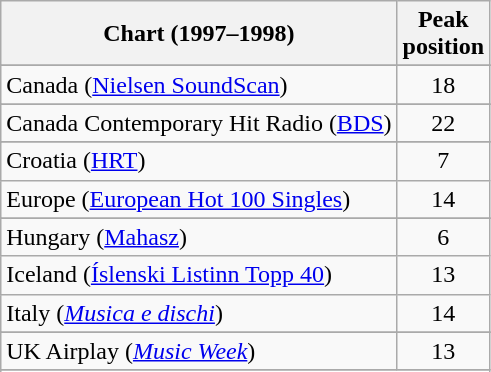<table class="wikitable sortable">
<tr>
<th>Chart (1997–1998)</th>
<th>Peak<br>position</th>
</tr>
<tr>
</tr>
<tr>
</tr>
<tr>
<td>Canada (<a href='#'>Nielsen SoundScan</a>)</td>
<td align="center">18</td>
</tr>
<tr>
</tr>
<tr>
<td>Canada Contemporary Hit Radio  (<a href='#'>BDS</a>)</td>
<td align="center">22</td>
</tr>
<tr>
</tr>
<tr>
<td>Croatia (<a href='#'>HRT</a>)</td>
<td align="center">7</td>
</tr>
<tr>
<td>Europe (<a href='#'>European Hot 100 Singles</a>)</td>
<td align="center">14</td>
</tr>
<tr>
</tr>
<tr>
</tr>
<tr>
<td>Hungary (<a href='#'>Mahasz</a>)</td>
<td align="center">6</td>
</tr>
<tr>
<td>Iceland (<a href='#'>Íslenski Listinn Topp 40</a>)</td>
<td align="center">13</td>
</tr>
<tr>
<td>Italy (<em><a href='#'>Musica e dischi</a></em>)</td>
<td align="center">14</td>
</tr>
<tr>
</tr>
<tr>
</tr>
<tr>
</tr>
<tr>
</tr>
<tr>
</tr>
<tr>
</tr>
<tr>
</tr>
<tr>
</tr>
<tr>
</tr>
<tr>
<td>UK Airplay (<em><a href='#'>Music Week</a></em>)</td>
<td align="center">13</td>
</tr>
<tr>
</tr>
<tr>
</tr>
<tr>
</tr>
<tr>
</tr>
<tr>
</tr>
<tr>
</tr>
</table>
